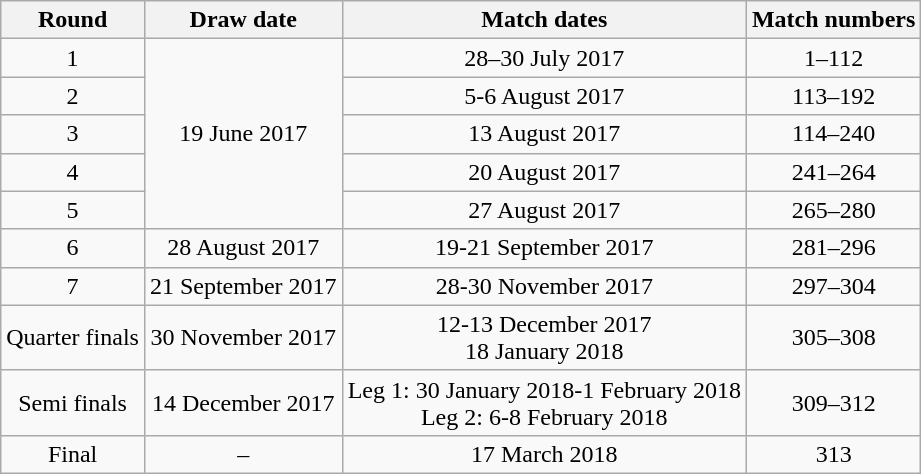<table class="wikitable" style="text-align:center">
<tr>
<th>Round</th>
<th>Draw date</th>
<th>Match dates</th>
<th>Match numbers</th>
</tr>
<tr>
<td>1</td>
<td rowspan="5">19 June 2017</td>
<td>28–30 July 2017</td>
<td>1–112</td>
</tr>
<tr>
<td>2</td>
<td>5-6 August 2017</td>
<td>113–192</td>
</tr>
<tr>
<td>3</td>
<td>13 August 2017</td>
<td>114–240</td>
</tr>
<tr>
<td>4</td>
<td>20 August 2017</td>
<td>241–264</td>
</tr>
<tr>
<td>5</td>
<td>27 August 2017</td>
<td>265–280</td>
</tr>
<tr>
<td>6</td>
<td>28 August 2017</td>
<td>19-21 September 2017</td>
<td>281–296</td>
</tr>
<tr>
<td>7</td>
<td>21 September 2017</td>
<td>28-30 November 2017</td>
<td>297–304</td>
</tr>
<tr>
<td>Quarter finals</td>
<td>30 November 2017</td>
<td>12-13 December 2017<br>18 January 2018</td>
<td>305–308</td>
</tr>
<tr>
<td>Semi finals</td>
<td>14 December 2017</td>
<td>Leg 1: 30 January 2018-1 February 2018<br>Leg 2: 6-8 February 2018</td>
<td>309–312</td>
</tr>
<tr>
<td>Final</td>
<td>–</td>
<td>17 March 2018</td>
<td>313</td>
</tr>
</table>
